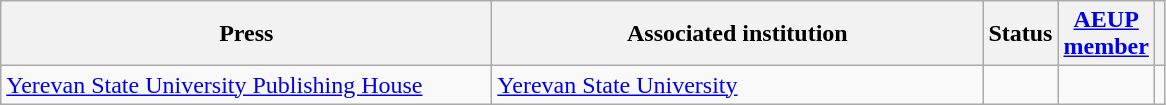<table class="wikitable sortable">
<tr>
<th style="width:20em">Press</th>
<th style="width:20em">Associated institution</th>
<th>Status</th>
<th><a href='#'>AEUP<br>member</a></th>
<th></th>
</tr>
<tr>
<td><a href='#'>Yerevan State University Publishing House</a></td>
<td><a href='#'>Yerevan State University</a></td>
<td></td>
<td></td>
<td></td>
</tr>
</table>
